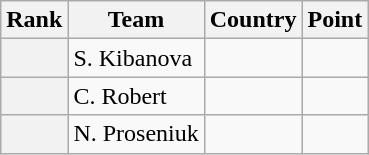<table class="wikitable sortable">
<tr>
<th>Rank</th>
<th>Team</th>
<th>Country</th>
<th>Point</th>
</tr>
<tr>
<th></th>
<td>S. Kibanova</td>
<td></td>
<td></td>
</tr>
<tr>
<th></th>
<td>C. Robert</td>
<td></td>
<td></td>
</tr>
<tr>
<th></th>
<td>N. Proseniuk</td>
<td></td>
<td></td>
</tr>
</table>
